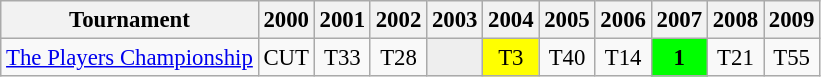<table class="wikitable" style="font-size:95%;text-align:center;">
<tr>
<th>Tournament</th>
<th>2000</th>
<th>2001</th>
<th>2002</th>
<th>2003</th>
<th>2004</th>
<th>2005</th>
<th>2006</th>
<th>2007</th>
<th>2008</th>
<th>2009</th>
</tr>
<tr>
<td align=left><a href='#'>The Players Championship</a></td>
<td>CUT</td>
<td>T33</td>
<td>T28</td>
<td style="background:#eeeeee;"></td>
<td style="background:yellow;">T3</td>
<td>T40</td>
<td>T14</td>
<td style="background:lime;"><strong>1</strong></td>
<td>T21</td>
<td>T55</td>
</tr>
</table>
